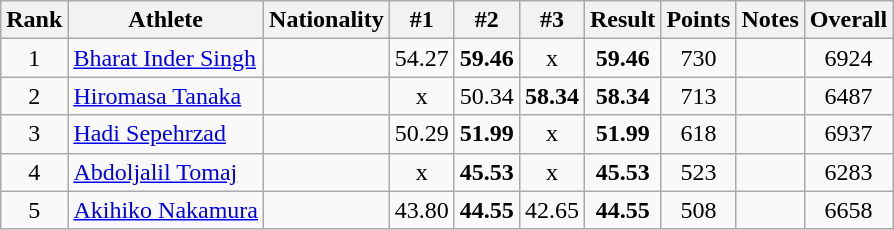<table class="wikitable sortable" style="text-align:center">
<tr>
<th>Rank</th>
<th>Athlete</th>
<th>Nationality</th>
<th>#1</th>
<th>#2</th>
<th>#3</th>
<th>Result</th>
<th>Points</th>
<th>Notes</th>
<th>Overall</th>
</tr>
<tr>
<td>1</td>
<td align=left><a href='#'>Bharat Inder Singh</a></td>
<td align=left></td>
<td>54.27</td>
<td><strong>59.46</strong></td>
<td>x</td>
<td><strong>59.46</strong></td>
<td>730</td>
<td></td>
<td>6924</td>
</tr>
<tr>
<td>2</td>
<td align=left><a href='#'>Hiromasa Tanaka</a></td>
<td align=left></td>
<td>x</td>
<td>50.34</td>
<td><strong>58.34</strong></td>
<td><strong>58.34</strong></td>
<td>713</td>
<td></td>
<td>6487</td>
</tr>
<tr>
<td>3</td>
<td align=left><a href='#'>Hadi Sepehrzad</a></td>
<td align=left></td>
<td>50.29</td>
<td><strong>51.99</strong></td>
<td>x</td>
<td><strong>51.99</strong></td>
<td>618</td>
<td></td>
<td>6937</td>
</tr>
<tr>
<td>4</td>
<td align=left><a href='#'>Abdoljalil Tomaj</a></td>
<td align=left></td>
<td>x</td>
<td><strong>45.53</strong></td>
<td>x</td>
<td><strong>45.53</strong></td>
<td>523</td>
<td></td>
<td>6283</td>
</tr>
<tr>
<td>5</td>
<td align=left><a href='#'>Akihiko Nakamura</a></td>
<td align=left></td>
<td>43.80</td>
<td><strong>44.55</strong></td>
<td>42.65</td>
<td><strong>44.55</strong></td>
<td>508</td>
<td></td>
<td>6658</td>
</tr>
</table>
